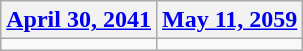<table class=wikitable>
<tr>
<th><a href='#'>April 30, 2041</a></th>
<th><a href='#'>May 11, 2059</a></th>
</tr>
<tr>
<td></td>
<td></td>
</tr>
</table>
